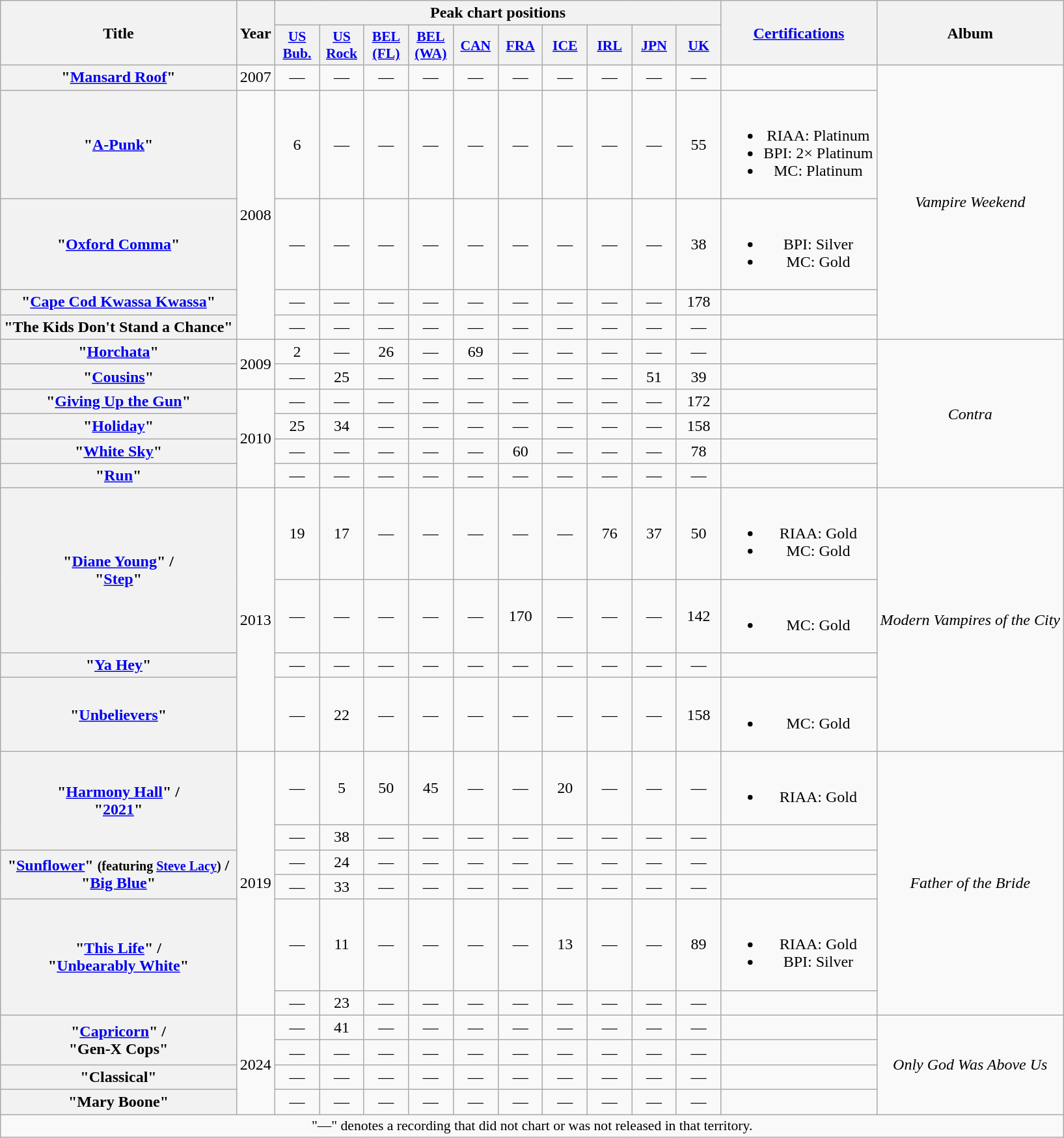<table class="wikitable plainrowheaders" style="text-align:center;" border="1">
<tr>
<th scope="col" rowspan="2">Title</th>
<th scope="col" rowspan="2">Year</th>
<th scope="col" colspan="10">Peak chart positions</th>
<th scope="col" rowspan="2"><a href='#'>Certifications</a></th>
<th scope="col" rowspan="2">Album</th>
</tr>
<tr>
<th scope="col" style="width:2.7em;font-size:90%;"><a href='#'>US Bub.</a><br></th>
<th scope="col" style="width:2.7em;font-size:90%;"><a href='#'>US<br>Rock</a><br></th>
<th scope="col" style="width:2.7em;font-size:90%;"><a href='#'>BEL<br>(FL)</a><br></th>
<th scope="col" style="width:2.7em;font-size:90%;"><a href='#'>BEL<br>(WA)</a><br></th>
<th scope="col" style="width:2.75em;font-size:90%;"><a href='#'>CAN</a><br></th>
<th scope="col" style="width:2.7em;font-size:90%;"><a href='#'>FRA</a><br></th>
<th scope="col" style="width:2.7em;font-size:90%;"><a href='#'>ICE</a><br></th>
<th scope="col" style="width:2.7em;font-size:90%;"><a href='#'>IRL</a><br></th>
<th scope="col" style="width:2.7em;font-size:90%;"><a href='#'>JPN</a><br></th>
<th scope="col" style="width:2.7em;font-size:90%;"><a href='#'>UK</a><br></th>
</tr>
<tr>
<th scope="row">"<a href='#'>Mansard Roof</a>"</th>
<td>2007</td>
<td>—</td>
<td>—</td>
<td>—</td>
<td>—</td>
<td>—</td>
<td>—</td>
<td>—</td>
<td>—</td>
<td>—</td>
<td>—</td>
<td></td>
<td rowspan="5"><em>Vampire Weekend</em></td>
</tr>
<tr>
<th scope="row">"<a href='#'>A-Punk</a>"</th>
<td rowspan="4">2008</td>
<td>6</td>
<td>—</td>
<td>—</td>
<td>—</td>
<td>—</td>
<td>—</td>
<td>—</td>
<td>—</td>
<td>—</td>
<td>55</td>
<td><br><ul><li>RIAA: Platinum</li><li>BPI: 2× Platinum</li><li>MC: Platinum</li></ul></td>
</tr>
<tr>
<th scope="row">"<a href='#'>Oxford Comma</a>"</th>
<td>—</td>
<td>—</td>
<td>—</td>
<td>—</td>
<td>—</td>
<td>—</td>
<td>—</td>
<td>—</td>
<td>—</td>
<td>38</td>
<td><br><ul><li>BPI: Silver</li><li>MC: Gold</li></ul></td>
</tr>
<tr>
<th scope="row">"<a href='#'>Cape Cod Kwassa Kwassa</a>"</th>
<td>—</td>
<td>—</td>
<td>—</td>
<td>—</td>
<td>—</td>
<td>—</td>
<td>—</td>
<td>—</td>
<td>—</td>
<td>178</td>
<td></td>
</tr>
<tr>
<th scope="row">"The Kids Don't Stand a Chance"</th>
<td>—</td>
<td>—</td>
<td>—</td>
<td>—</td>
<td>—</td>
<td>—</td>
<td>—</td>
<td>—</td>
<td>—</td>
<td>—</td>
<td></td>
</tr>
<tr>
<th scope="row">"<a href='#'>Horchata</a>"</th>
<td rowspan="2">2009</td>
<td>2</td>
<td>—</td>
<td>26</td>
<td>—</td>
<td>69</td>
<td>—</td>
<td>—</td>
<td>—</td>
<td>—</td>
<td>—</td>
<td></td>
<td rowspan="6"><em>Contra</em></td>
</tr>
<tr>
<th scope="row">"<a href='#'>Cousins</a>"</th>
<td>—</td>
<td>25</td>
<td>—</td>
<td>—</td>
<td>—</td>
<td>—</td>
<td>—</td>
<td>—</td>
<td>51</td>
<td>39</td>
<td></td>
</tr>
<tr>
<th scope="row">"<a href='#'>Giving Up the Gun</a>"</th>
<td rowspan="4">2010</td>
<td>—</td>
<td>—</td>
<td>—</td>
<td>—</td>
<td>—</td>
<td>—</td>
<td>—</td>
<td>—</td>
<td>—</td>
<td>172</td>
<td></td>
</tr>
<tr>
<th scope="row">"<a href='#'>Holiday</a>"</th>
<td>25</td>
<td>34</td>
<td>—</td>
<td>—</td>
<td>—</td>
<td>—</td>
<td>—</td>
<td>—</td>
<td>—</td>
<td>158</td>
<td></td>
</tr>
<tr>
<th scope="row">"<a href='#'>White Sky</a>"</th>
<td>—</td>
<td>—</td>
<td>—</td>
<td>—</td>
<td>—</td>
<td>60</td>
<td>—</td>
<td>—</td>
<td>—</td>
<td>78</td>
<td></td>
</tr>
<tr>
<th scope="row">"<a href='#'>Run</a>"</th>
<td>—</td>
<td>—</td>
<td>—</td>
<td>—</td>
<td>—</td>
<td>—</td>
<td>—</td>
<td>—</td>
<td>—</td>
<td>—</td>
<td></td>
</tr>
<tr>
<th scope="row" rowspan="2">"<a href='#'>Diane Young</a>" /<br> "<a href='#'>Step</a>"</th>
<td rowspan="4">2013</td>
<td>19</td>
<td>17</td>
<td>—</td>
<td>—</td>
<td>—</td>
<td>—</td>
<td>—</td>
<td>76</td>
<td>37</td>
<td>50</td>
<td><br><ul><li>RIAA: Gold</li><li>MC: Gold</li></ul></td>
<td rowspan="4"><em>Modern Vampires of the City</em></td>
</tr>
<tr>
<td>—</td>
<td>—</td>
<td>—</td>
<td>—</td>
<td>—</td>
<td>170</td>
<td>—</td>
<td>—</td>
<td>—</td>
<td>142</td>
<td><br><ul><li>MC: Gold</li></ul></td>
</tr>
<tr>
<th scope="row">"<a href='#'>Ya Hey</a>"</th>
<td>—</td>
<td>—</td>
<td>—</td>
<td>—</td>
<td>—</td>
<td>—</td>
<td>—</td>
<td>—</td>
<td>—</td>
<td>—</td>
<td></td>
</tr>
<tr>
<th scope="row">"<a href='#'>Unbelievers</a>"</th>
<td>—</td>
<td>22</td>
<td>—</td>
<td>—</td>
<td>—</td>
<td>—</td>
<td>—</td>
<td>—</td>
<td>—</td>
<td>158</td>
<td><br><ul><li>MC: Gold</li></ul></td>
</tr>
<tr>
<th scope="row" rowspan="2">"<a href='#'>Harmony Hall</a>" /<br> "<a href='#'>2021</a>"</th>
<td rowspan="6">2019</td>
<td>—</td>
<td>5</td>
<td>50</td>
<td>45</td>
<td>—</td>
<td>—</td>
<td>20</td>
<td>—</td>
<td>—</td>
<td>—</td>
<td><br><ul><li>RIAA: Gold</li></ul></td>
<td rowspan="6"><em>Father of the Bride</em></td>
</tr>
<tr>
<td>—</td>
<td>38</td>
<td>—</td>
<td>—</td>
<td>—</td>
<td>—</td>
<td>—</td>
<td>—</td>
<td>—</td>
<td>—</td>
<td></td>
</tr>
<tr>
<th scope="row" rowspan="2">"<a href='#'>Sunflower</a>" <small>(featuring <a href='#'>Steve Lacy</a>)</small> /<br> "<a href='#'>Big Blue</a>"</th>
<td>—</td>
<td>24</td>
<td>—</td>
<td>—</td>
<td>—</td>
<td>—</td>
<td>—</td>
<td>—</td>
<td>—</td>
<td>—</td>
<td></td>
</tr>
<tr>
<td>—</td>
<td>33</td>
<td>—</td>
<td>—</td>
<td>—</td>
<td>—</td>
<td>—</td>
<td>—</td>
<td>—</td>
<td>—</td>
<td></td>
</tr>
<tr>
<th scope="row" rowspan="2">"<a href='#'>This Life</a>" /<br> "<a href='#'>Unbearably White</a>"</th>
<td>—</td>
<td>11</td>
<td>—</td>
<td>—</td>
<td>—</td>
<td>—</td>
<td>13</td>
<td>—</td>
<td>—</td>
<td>89</td>
<td><br><ul><li>RIAA: Gold</li><li>BPI: Silver</li></ul></td>
</tr>
<tr>
<td>—</td>
<td>23</td>
<td>—</td>
<td>—</td>
<td>—</td>
<td>—</td>
<td>—</td>
<td>—</td>
<td>—</td>
<td>—</td>
<td></td>
</tr>
<tr>
<th scope="row" rowspan="2">"<a href='#'>Capricorn</a>" /<br> "Gen-X Cops"</th>
<td rowspan="4">2024</td>
<td>—</td>
<td>41</td>
<td>—</td>
<td>—</td>
<td>—</td>
<td>—</td>
<td>—</td>
<td>—</td>
<td>—</td>
<td>—</td>
<td></td>
<td rowspan="4"><em>Only God Was Above Us</em></td>
</tr>
<tr>
<td>—</td>
<td>—</td>
<td>—</td>
<td>—</td>
<td>—</td>
<td>—</td>
<td>—</td>
<td>—</td>
<td>—</td>
<td>—</td>
<td></td>
</tr>
<tr>
<th scope="row">"Classical"</th>
<td>—</td>
<td>—</td>
<td>—</td>
<td>—</td>
<td>—</td>
<td>—</td>
<td>—</td>
<td>—</td>
<td>—</td>
<td>—</td>
<td></td>
</tr>
<tr>
<th scope="row">"Mary Boone"</th>
<td>—</td>
<td>—</td>
<td>—</td>
<td>—</td>
<td>—</td>
<td>—</td>
<td>—</td>
<td>—</td>
<td>—</td>
<td>—</td>
<td></td>
</tr>
<tr>
<td colspan="16" style="font-size:90%">"—" denotes a recording that did not chart or was not released in that territory.</td>
</tr>
</table>
